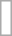<table role="presentation" class="wikitable">
<tr style="font-size: 87%;vertical-align: top;background: white">
<td><br></td>
</tr>
</table>
